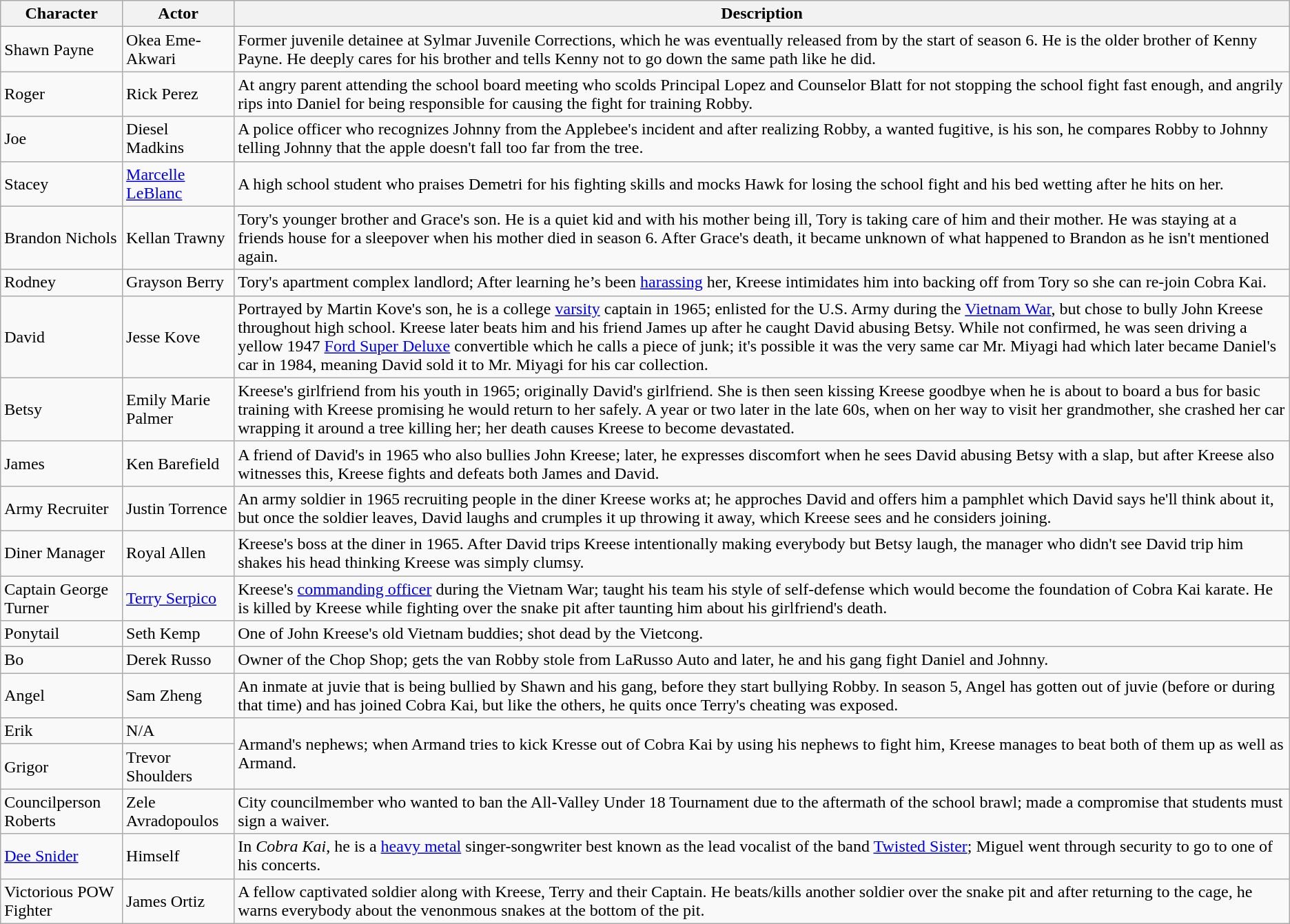<table class="wikitable">
<tr>
<th>Character</th>
<th>Actor</th>
<th>Description</th>
</tr>
<tr>
<td>Shawn Payne</td>
<td>Okea Eme-Akwari</td>
<td>Former juvenile detainee at Sylmar Juvenile Corrections, which he was eventually released from by the start of season 6. He is the older brother of Kenny Payne. He deeply cares for his brother and tells Kenny not to go down the same path like he did.</td>
</tr>
<tr>
<td>Roger</td>
<td>Rick Perez</td>
<td>At angry parent attending the school board meeting who scolds Principal Lopez and Counselor Blatt for not stopping the school fight fast enough, and angrily rips into Daniel for being responsible for causing the fight for training Robby.</td>
</tr>
<tr>
<td>Joe</td>
<td>Diesel Madkins</td>
<td>A police officer who recognizes Johnny from the Applebee's incident and after realizing Robby, a wanted fugitive, is his son, he compares Robby to Johnny telling Johnny that the apple doesn't fall too far from the tree.</td>
</tr>
<tr>
<td>Stacey</td>
<td><a href='#'>Marcelle LeBlanc</a></td>
<td>A high school student who praises Demetri for his fighting skills and mocks Hawk for losing the school fight and his bed wetting after he hits on her.</td>
</tr>
<tr>
<td>Brandon Nichols</td>
<td>Kellan Trawny</td>
<td>Tory's younger brother and Grace's son. He is a quiet kid and with his mother being ill, Tory is taking care of him and their mother. He was staying at a friends house for a sleepover when his mother died in season 6. After Grace's death, it became unknown of what happened to Brandon as he isn't mentioned again.</td>
</tr>
<tr>
<td>Rodney</td>
<td>Grayson Berry</td>
<td>Tory's apartment complex landlord; After learning he’s been <a href='#'> harassing</a> her, Kreese intimidates him into backing off from Tory so she can re-join Cobra Kai.</td>
</tr>
<tr>
<td>David</td>
<td>Jesse Kove</td>
<td>Portrayed by Martin Kove's son, he is a college <a href='#'>varsity</a> captain in 1965; enlisted for the U.S. Army during the <a href='#'>Vietnam War</a>, but chose to bully John Kreese throughout high school. Kreese later beats him and his friend James up after he caught David abusing Betsy. While not confirmed, he was seen driving a yellow 1947 <a href='#'>Ford Super Deluxe</a> convertible which he calls a piece of junk; it's possible it was the very same car Mr. Miyagi had which later became Daniel's car in 1984, meaning David sold it to Mr. Miyagi for his car collection.</td>
</tr>
<tr>
<td>Betsy</td>
<td>Emily Marie Palmer</td>
<td>Kreese's girlfriend from his youth in 1965; originally David's girlfriend. She is then seen kissing Kreese goodbye when he is about to board a bus for basic training with Kreese promising he would return to her safely. A year or two later in the late 60s, when on her way to visit her grandmother, she crashed her car wrapping it around a tree killing her; her death causes Kreese to become devastated.</td>
</tr>
<tr>
<td>James</td>
<td>Ken Barefield</td>
<td>A friend of David's in 1965 who also bullies John Kreese; later, he expresses discomfort when he sees David abusing Betsy with a slap, but after Kreese also witnesses this, Kreese fights and defeats both James and David.</td>
</tr>
<tr>
<td>Army Recruiter</td>
<td>Justin Torrence</td>
<td>An army soldier in 1965 recruiting people in the diner Kreese works at; he approches David and offers him a pamphlet which David says he'll think about it, but once the soldier leaves, David laughs and crumples it up throwing it away, which Kreese sees and he considers joining.</td>
</tr>
<tr>
<td>Diner Manager</td>
<td>Royal Allen</td>
<td>Kreese's boss at the diner in 1965. After David trips Kreese intentionally making everybody but Betsy laugh, the manager who didn't see David trip him shakes his head thinking Kreese was simply clumsy.</td>
</tr>
<tr>
<td>Captain George Turner</td>
<td><a href='#'>Terry Serpico</a></td>
<td>Kreese's <a href='#'>commanding officer</a> during the Vietnam War; taught his team his style of self-defense which would become the foundation of Cobra Kai karate. He is killed by Kreese while fighting over the snake pit after taunting him about his girlfriend's death.</td>
</tr>
<tr>
<td>Ponytail</td>
<td>Seth Kemp</td>
<td>One of John Kreese's old Vietnam buddies; shot dead by the Vietcong.</td>
</tr>
<tr>
<td>Bo</td>
<td>Derek Russo</td>
<td>Owner of the Chop Shop; gets the van Robby stole from LaRusso Auto and later, he and his gang fight Daniel and Johnny.</td>
</tr>
<tr>
<td>Angel</td>
<td>Sam Zheng</td>
<td>An inmate at juvie that is being bullied by Shawn and his gang, before they start bullying Robby. In season 5, Angel has gotten out of juvie (before or during that time) and has joined Cobra Kai, but like the others, he quits once Terry's cheating was exposed.</td>
</tr>
<tr>
<td>Erik</td>
<td>N/A</td>
<td rowspan="2">Armand's nephews; when Armand tries to kick Kresse out of Cobra Kai by using his nephews to fight him, Kreese manages to beat both of them up as well as Armand.</td>
</tr>
<tr>
<td>Grigor</td>
<td>Trevor Shoulders</td>
</tr>
<tr>
<td>Councilperson Roberts</td>
<td>Zele Avradopoulos</td>
<td>City councilmember who wanted to ban the All-Valley Under 18 Tournament due to the aftermath of the school brawl; made a compromise that students must sign a waiver.</td>
</tr>
<tr>
<td><a href='#'>Dee Snider</a></td>
<td>Himself</td>
<td>In <em>Cobra Kai</em>, he is a <a href='#'>heavy metal</a> singer-songwriter best known as the lead vocalist of the band <a href='#'>Twisted Sister</a>; Miguel went through security to go to one of his concerts.</td>
</tr>
<tr>
<td>Victorious POW Fighter</td>
<td>James Ortiz</td>
<td>A fellow captivated soldier along with Kreese, Terry and their Captain. He beats/kills another soldier over the snake pit and after returning to the cage, he warns everybody about the venonmous snakes at the bottom of the pit.</td>
</tr>
</table>
